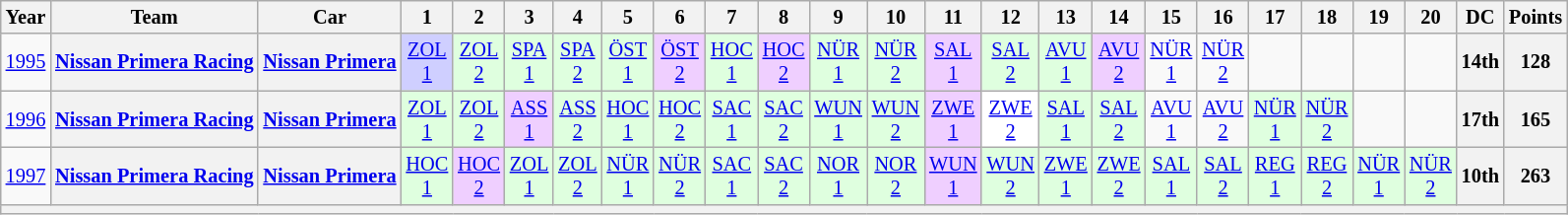<table class="wikitable" border="1" style="text-align:center; font-size:85%;">
<tr>
<th>Year</th>
<th>Team</th>
<th>Car</th>
<th>1</th>
<th>2</th>
<th>3</th>
<th>4</th>
<th>5</th>
<th>6</th>
<th>7</th>
<th>8</th>
<th>9</th>
<th>10</th>
<th>11</th>
<th>12</th>
<th>13</th>
<th>14</th>
<th>15</th>
<th>16</th>
<th>17</th>
<th>18</th>
<th>19</th>
<th>20</th>
<th>DC</th>
<th>Points</th>
</tr>
<tr>
<td><a href='#'>1995</a></td>
<th><a href='#'>Nissan Primera Racing</a></th>
<th><a href='#'>Nissan Primera</a></th>
<td style="background:#CFCFFF;"><a href='#'>ZOL<br>1</a><br></td>
<td style="background:#DFFFDF;"><a href='#'>ZOL<br>2</a><br></td>
<td style="background:#DFFFDF;"><a href='#'>SPA<br>1</a><br></td>
<td style="background:#DFFFDF;"><a href='#'>SPA<br>2</a><br></td>
<td style="background:#DFFFDF;"><a href='#'>ÖST<br>1</a><br></td>
<td style="background:#EFCFFF;"><a href='#'>ÖST<br>2</a><br></td>
<td style="background:#DFFFDF;"><a href='#'>HOC<br>1</a><br></td>
<td style="background:#EFCFFF;"><a href='#'>HOC<br>2</a><br></td>
<td style="background:#DFFFDF;"><a href='#'>NÜR<br>1</a><br></td>
<td style="background:#DFFFDF;"><a href='#'>NÜR<br>2</a><br></td>
<td style="background:#EFCFFF;"><a href='#'>SAL<br>1</a><br></td>
<td style="background:#DFFFDF;"><a href='#'>SAL<br>2</a><br></td>
<td style="background:#DFFFDF;"><a href='#'>AVU<br>1</a><br></td>
<td style="background:#EFCFFF;"><a href='#'>AVU<br>2</a><br></td>
<td><a href='#'>NÜR<br>1</a></td>
<td><a href='#'>NÜR<br>2</a></td>
<td></td>
<td></td>
<td></td>
<td></td>
<th>14th</th>
<th>128</th>
</tr>
<tr>
<td><a href='#'>1996</a></td>
<th><a href='#'>Nissan Primera Racing</a></th>
<th><a href='#'>Nissan Primera</a></th>
<td style="background:#DFFFDF;"><a href='#'>ZOL<br>1</a><br></td>
<td style="background:#DFFFDF;"><a href='#'>ZOL<br>2</a><br></td>
<td style="background:#EFCFFF;"><a href='#'>ASS<br>1</a><br></td>
<td style="background:#DFFFDF;"><a href='#'>ASS<br>2</a><br></td>
<td style="background:#DFFFDF;"><a href='#'>HOC<br>1</a><br></td>
<td style="background:#DFFFDF;"><a href='#'>HOC<br>2</a><br></td>
<td style="background:#DFFFDF;"><a href='#'>SAC<br>1</a><br></td>
<td style="background:#DFFFDF;"><a href='#'>SAC<br>2</a><br></td>
<td style="background:#DFFFDF;"><a href='#'>WUN<br>1</a><br></td>
<td style="background:#DFFFDF;"><a href='#'>WUN<br>2</a><br></td>
<td style="background:#EFCFFF;"><a href='#'>ZWE<br>1</a><br></td>
<td style="background:#FFFFFF;"><a href='#'>ZWE<br>2</a><br></td>
<td style="background:#DFFFDF;"><a href='#'>SAL<br>1</a><br></td>
<td style="background:#DFFFDF;"><a href='#'>SAL<br>2</a><br></td>
<td><a href='#'>AVU<br>1</a></td>
<td><a href='#'>AVU<br>2</a></td>
<td style="background:#DFFFDF;"><a href='#'>NÜR<br>1</a><br></td>
<td style="background:#DFFFDF;"><a href='#'>NÜR<br>2</a><br></td>
<td></td>
<td></td>
<th>17th</th>
<th>165</th>
</tr>
<tr>
<td><a href='#'>1997</a></td>
<th><a href='#'>Nissan Primera Racing</a></th>
<th><a href='#'>Nissan Primera</a></th>
<td style="background:#DFFFDF;"><a href='#'>HOC<br>1</a><br></td>
<td style="background:#EFCFFF;"><a href='#'>HOC<br>2</a><br></td>
<td style="background:#DFFFDF;"><a href='#'>ZOL<br>1</a><br></td>
<td style="background:#DFFFDF;"><a href='#'>ZOL<br>2</a><br></td>
<td style="background:#DFFFDF;"><a href='#'>NÜR<br>1</a><br></td>
<td style="background:#DFFFDF;"><a href='#'>NÜR<br>2</a><br></td>
<td style="background:#DFFFDF;"><a href='#'>SAC<br>1</a><br></td>
<td style="background:#DFFFDF;"><a href='#'>SAC<br>2</a><br></td>
<td style="background:#DFFFDF;"><a href='#'>NOR<br>1</a><br></td>
<td style="background:#DFFFDF;"><a href='#'>NOR<br>2</a><br></td>
<td style="background:#EFCFFF;"><a href='#'>WUN<br>1</a><br></td>
<td style="background:#DFFFDF;"><a href='#'>WUN<br>2</a><br></td>
<td style="background:#DFFFDF;"><a href='#'>ZWE<br>1</a><br></td>
<td style="background:#DFFFDF;"><a href='#'>ZWE<br>2</a><br></td>
<td style="background:#DFFFDF;"><a href='#'>SAL<br>1</a><br></td>
<td style="background:#DFFFDF;"><a href='#'>SAL<br>2</a><br></td>
<td style="background:#DFFFDF;"><a href='#'>REG<br>1</a><br></td>
<td style="background:#DFFFDF;"><a href='#'>REG<br>2</a><br></td>
<td style="background:#DFFFDF;"><a href='#'>NÜR<br>1</a><br></td>
<td style="background:#DFFFDF;"><a href='#'>NÜR<br>2</a><br></td>
<th>10th</th>
<th>263</th>
</tr>
<tr>
<th colspan="25"></th>
</tr>
</table>
